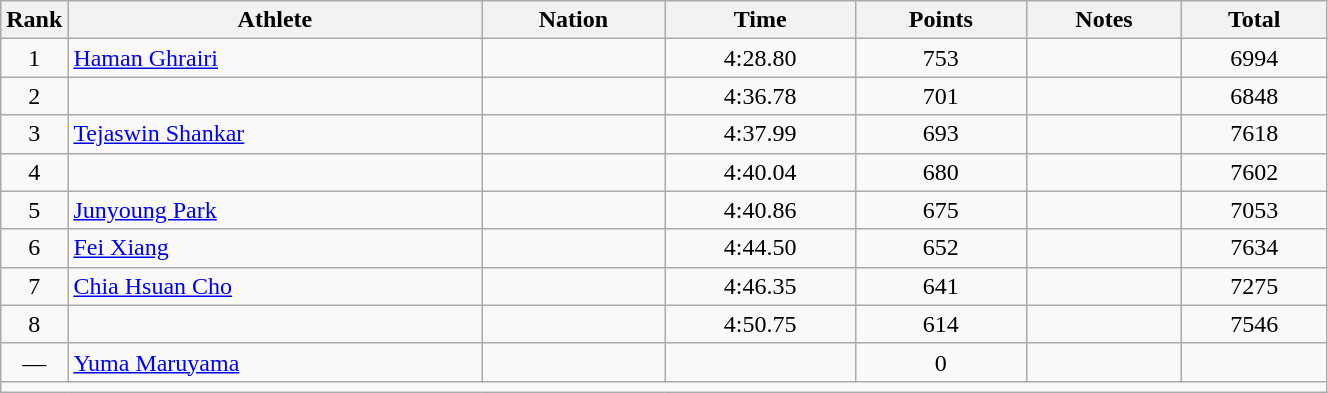<table class="wikitable sortable" style="text-align:center;width: 70%;">
<tr>
<th scope="col" style="width: 10px;">Rank</th>
<th scope="col">Athlete</th>
<th scope="col">Nation</th>
<th scope="col">Time</th>
<th scope="col">Points</th>
<th scope="col">Notes</th>
<th scope="col">Total</th>
</tr>
<tr>
<td>1</td>
<td align="left"><a href='#'>Haman Ghrairi</a></td>
<td align="left"></td>
<td>4:28.80</td>
<td>753</td>
<td></td>
<td>6994</td>
</tr>
<tr>
<td>2</td>
<td align=left></td>
<td align=left></td>
<td>4:36.78</td>
<td>701</td>
<td></td>
<td>6848</td>
</tr>
<tr>
<td>3</td>
<td align="left"><a href='#'>Tejaswin Shankar</a></td>
<td align="left"></td>
<td>4:37.99</td>
<td>693</td>
<td></td>
<td>7618</td>
</tr>
<tr>
<td>4</td>
<td align="left"></td>
<td align="left"></td>
<td>4:40.04</td>
<td>680</td>
<td></td>
<td>7602</td>
</tr>
<tr>
<td>5</td>
<td align="left"><a href='#'>Junyoung Park</a></td>
<td align="left"></td>
<td>4:40.86</td>
<td>675</td>
<td></td>
<td>7053</td>
</tr>
<tr>
<td>6</td>
<td align=left><a href='#'>Fei Xiang</a></td>
<td align=left></td>
<td>4:44.50</td>
<td>652</td>
<td></td>
<td>7634</td>
</tr>
<tr>
<td>7</td>
<td align="left"><a href='#'>Chia Hsuan Cho</a></td>
<td align="left"></td>
<td>4:46.35</td>
<td>641</td>
<td></td>
<td>7275</td>
</tr>
<tr>
<td>8</td>
<td align=left></td>
<td align=left></td>
<td>4:50.75</td>
<td>614</td>
<td></td>
<td>7546</td>
</tr>
<tr>
<td>—</td>
<td align="left"><a href='#'>Yuma Maruyama</a></td>
<td align="left"></td>
<td></td>
<td>0</td>
<td></td>
<td></td>
</tr>
<tr class="sortbottom">
<td colspan="7"></td>
</tr>
</table>
